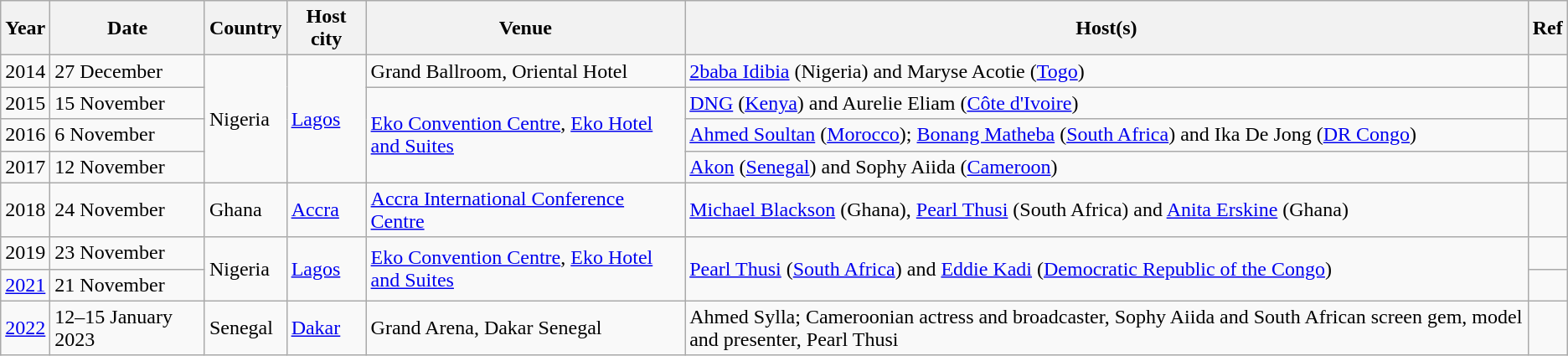<table class="wikitable">
<tr>
<th>Year</th>
<th>Date</th>
<th>Country</th>
<th>Host city</th>
<th>Venue</th>
<th>Host(s)</th>
<th>Ref</th>
</tr>
<tr>
<td>2014</td>
<td>27 December</td>
<td rowspan="4">Nigeria</td>
<td rowspan="4"><a href='#'>Lagos</a></td>
<td>Grand Ballroom, Oriental Hotel</td>
<td><a href='#'>2baba Idibia</a> (Nigeria) and Maryse Acotie (<a href='#'>Togo</a>)</td>
<td></td>
</tr>
<tr>
<td>2015</td>
<td>15 November</td>
<td rowspan="3"><a href='#'>Eko Convention Centre</a>, <a href='#'>Eko Hotel and Suites</a></td>
<td><a href='#'>DNG</a> (<a href='#'>Kenya</a>) and Aurelie Eliam (<a href='#'>Côte d'Ivoire</a>)</td>
<td></td>
</tr>
<tr>
<td>2016</td>
<td>6 November</td>
<td><a href='#'>Ahmed Soultan</a> (<a href='#'>Morocco</a>); <a href='#'>Bonang Matheba</a> (<a href='#'>South Africa</a>) and Ika De Jong (<a href='#'>DR Congo</a>)</td>
<td></td>
</tr>
<tr>
<td>2017</td>
<td>12 November</td>
<td><a href='#'>Akon</a> (<a href='#'>Senegal</a>) and Sophy Aiida (<a href='#'>Cameroon</a>)</td>
<td></td>
</tr>
<tr>
<td>2018</td>
<td>24 November</td>
<td>Ghana</td>
<td><a href='#'>Accra</a></td>
<td><a href='#'>Accra International Conference Centre</a></td>
<td><a href='#'>Michael Blackson</a> (Ghana), <a href='#'>Pearl Thusi</a> (South Africa) and <a href='#'>Anita Erskine</a> (Ghana)</td>
<td></td>
</tr>
<tr>
<td>2019</td>
<td>23 November</td>
<td rowspan="2">Nigeria</td>
<td rowspan="2"><a href='#'>Lagos</a></td>
<td rowspan="2"><a href='#'>Eko Convention Centre</a>, <a href='#'>Eko Hotel and Suites</a></td>
<td rowspan="2"><a href='#'>Pearl Thusi</a> (<a href='#'>South Africa</a>) and <a href='#'>Eddie Kadi</a> (<a href='#'>Democratic Republic of the Congo</a>)</td>
<td></td>
</tr>
<tr>
<td><a href='#'>2021</a></td>
<td>21 November</td>
<td></td>
</tr>
<tr>
<td><a href='#'>2022</a></td>
<td>12–15 January 2023</td>
<td>Senegal</td>
<td><a href='#'>Dakar</a></td>
<td>Grand Arena, Dakar Senegal</td>
<td>Ahmed Sylla; Cameroonian actress and broadcaster, Sophy Aiida and South African screen gem, model and presenter, Pearl Thusi</td>
<td></td>
</tr>
</table>
